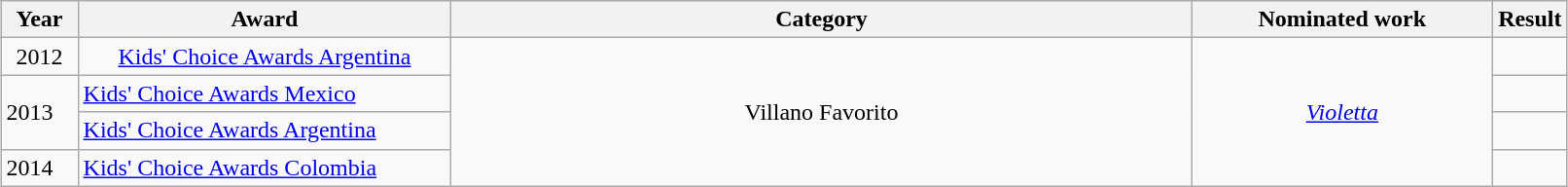<table class="wikitable" style="width:85%; margin: auto">
<tr style="text-align: center;">
<th style="width:5%;">Year</th>
<th style="width:25%;">Award</th>
<th style="width:50%;">Category</th>
<th style="width:20%;">Nominated work</th>
<th style="width:15%;">Result</th>
</tr>
<tr style="text-align: center;">
<td>2012</td>
<td><a href='#'>Kids' Choice Awards Argentina</a></td>
<td rowspan="4">Villano Favorito </td>
<td rowspan="4"><em><a href='#'>Violetta</a></em></td>
<td></td>
</tr>
<tr>
<td rowspan="2">2013</td>
<td><a href='#'>Kids' Choice Awards Mexico</a></td>
<td></td>
</tr>
<tr>
<td><a href='#'>Kids' Choice Awards Argentina</a></td>
<td></td>
</tr>
<tr>
<td>2014</td>
<td><a href='#'>Kids' Choice Awards Colombia</a></td>
<td></td>
</tr>
</table>
